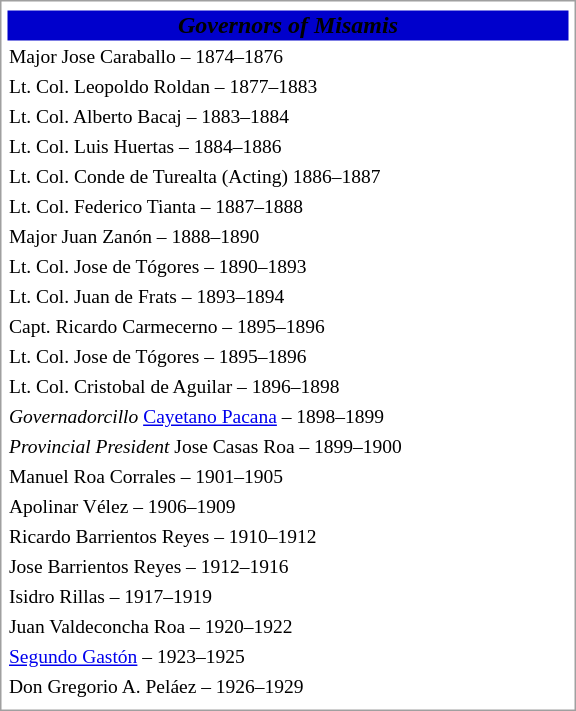<table style="margin:1em 1em 1em 1em; width:24em; border: 1px solid #a0a0a0; padding: 2px; bg-color=yellow; text-align:right;">
<tr style="text-align:center;">
</tr>
<tr bgcolor="#0000cc" align="center">
<th><span><strong><em>Governors of Misamis</em></strong></span></th>
</tr>
<tr style="text-align:left; font-size:small;">
<td>Major Jose Caraballo – 1874–1876</td>
</tr>
<tr style="text-align:left; font-size:small;">
<td>Lt. Col. Leopoldo Roldan – 1877–1883</td>
</tr>
<tr style="text-align:left; font-size:small;">
<td>Lt. Col. Alberto Bacaj – 1883–1884</td>
</tr>
<tr style="text-align:left; font-size:small;">
<td>Lt. Col. Luis Huertas – 1884–1886</td>
</tr>
<tr style="text-align:left; font-size:small;">
<td>Lt. Col. Conde de Turealta (Acting) 1886–1887</td>
</tr>
<tr style="text-align:left; font-size:small;">
<td>Lt. Col. Federico Tianta – 1887–1888</td>
</tr>
<tr style="text-align:left; font-size:small;">
<td>Major Juan Zanón – 1888–1890</td>
</tr>
<tr style="text-align:left; font-size:small;">
<td>Lt. Col. Jose de Tógores – 1890–1893</td>
</tr>
<tr style="text-align:left; font-size:small;">
<td>Lt. Col. Juan de Frats – 1893–1894</td>
</tr>
<tr style="text-align:left; font-size:small;">
<td>Capt. Ricardo Carmecerno – 1895–1896</td>
</tr>
<tr style="text-align:left; font-size:small;">
<td>Lt. Col. Jose de Tógores – 1895–1896</td>
</tr>
<tr style="text-align:left; font-size:small;">
<td>Lt. Col. Cristobal de Aguilar – 1896–1898</td>
</tr>
<tr style="text-align:left; font-size:small;">
<td><em>Governadorcillo</em> <a href='#'>Cayetano Pacana</a> – 1898–1899</td>
</tr>
<tr style="text-align:left; font-size:small;">
<td><em>Provincial President</em> Jose Casas Roa – 1899–1900</td>
</tr>
<tr style="text-align:left; font-size:small;">
<td>Manuel Roa Corrales – 1901–1905</td>
</tr>
<tr style="text-align:left; font-size:small;">
<td>Apolinar Vélez – 1906–1909</td>
</tr>
<tr style="text-align:left; font-size:small;">
<td>Ricardo Barrientos Reyes – 1910–1912</td>
</tr>
<tr style="text-align:left; font-size:small;">
<td>Jose Barrientos Reyes  – 1912–1916</td>
</tr>
<tr style="text-align:left; font-size:small;">
<td>Isidro Rillas – 1917–1919</td>
</tr>
<tr style="text-align:left; font-size:small;">
<td>Juan Valdeconcha Roa – 1920–1922</td>
</tr>
<tr style="text-align:left; font-size:small;">
<td><a href='#'>Segundo Gastón</a> – 1923–1925</td>
</tr>
<tr style="text-align:left; font-size:small;">
<td>Don Gregorio A. Peláez – 1926–1929</td>
</tr>
<tr style="text-align:left; font-size:small;">
</tr>
</table>
